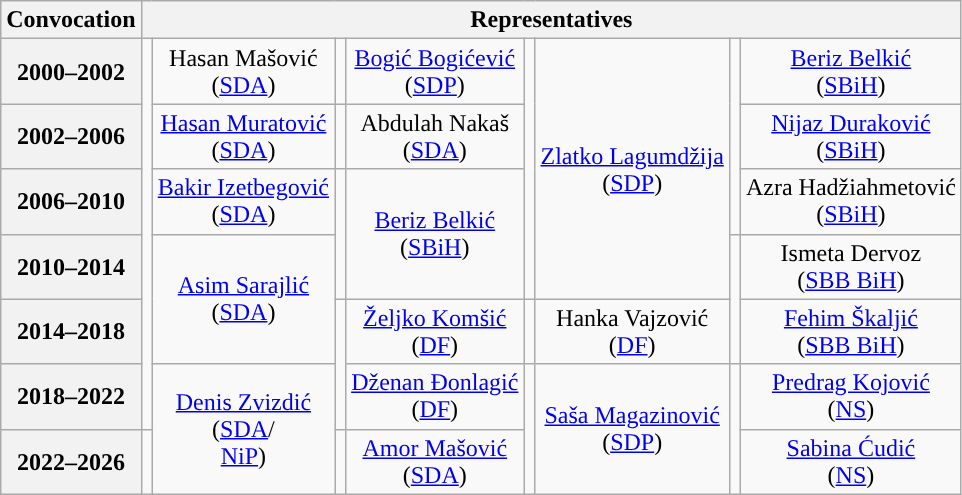<table class="wikitable" style="text-align:center">
<tr>
<th>Convocation</th>
<th colspan=8>Representatives</th>
</tr>
<tr>
<th>2000–2002</th>
<td rowspan=6; style="background-color: "></td>
<td>Hasan Mašović<br>(<a href='#'>SDA</a>)</td>
<td rowspan=1; style="background-color: "></td>
<td><a href='#'>Bogić Bogićević</a><br>(<a href='#'>SDP</a>)</td>
<td rowspan=4; style="background-color: "></td>
<td rowspan=4><a href='#'>Zlatko Lagumdžija</a><br>(<a href='#'>SDP</a>)</td>
<td rowspan=3; style="background-color: "></td>
<td><a href='#'>Beriz Belkić</a><br>(<a href='#'>SBiH</a>)</td>
</tr>
<tr>
<th>2002–2006</th>
<td><a href='#'>Hasan Muratović</a><br>(<a href='#'>SDA</a>)</td>
<td rowspan=1; style="background-color: "></td>
<td>Abdulah Nakaš<br>(<a href='#'>SDA</a>)</td>
<td><a href='#'>Nijaz Duraković</a><br>(<a href='#'>SBiH</a>)</td>
</tr>
<tr>
<th>2006–2010</th>
<td><a href='#'>Bakir Izetbegović</a><br>(<a href='#'>SDA</a>)</td>
<td rowspan=2; style="background-color: "></td>
<td rowspan=2><a href='#'>Beriz Belkić</a><br>(<a href='#'>SBiH</a>)</td>
<td>Azra Hadžiahmetović<br>(<a href='#'>SBiH</a>)</td>
</tr>
<tr>
<th>2010–2014</th>
<td rowspan=2><a href='#'>Asim Sarajlić</a><br>(<a href='#'>SDA</a>)</td>
<td rowspan=2; style="background-color: "></td>
<td>Ismeta Dervoz<br>(<a href='#'>SBB BiH</a>)</td>
</tr>
<tr>
<th>2014–2018</th>
<td rowspan=2; style="background-color: "></td>
<td><a href='#'>Željko Komšić</a><br>(<a href='#'>DF</a>)</td>
<td rowspan=1; style="background-color: "></td>
<td>Hanka Vajzović<br>(<a href='#'>DF</a>)</td>
<td><a href='#'>Fehim Škaljić</a><br>(<a href='#'>SBB BiH</a>)</td>
</tr>
<tr>
<th>2018–2022</th>
<td rowspan=2><a href='#'>Denis Zvizdić</a><br>(<a href='#'>SDA</a>/<br><a href='#'>NiP</a>)</td>
<td><a href='#'>Dženan Đonlagić</a><br>(<a href='#'>DF</a>)</td>
<td rowspan=2; style="background-color: "></td>
<td rowspan=2><a href='#'>Saša Magazinović</a><br>(<a href='#'>SDP</a>)</td>
<td rowspan=2; style="background-color: "></td>
<td><a href='#'>Predrag Kojović</a><br>(<a href='#'>NS</a>)</td>
</tr>
<tr>
<th>2022–2026</th>
<td rowspan=1; style="background-color: "></td>
<td rowspan=1; style="background-color: "></td>
<td><a href='#'>Amor Mašović</a><br>(<a href='#'>SDA</a>)</td>
<td><a href='#'>Sabina Ćudić</a><br>(<a href='#'>NS</a>)</td>
</tr>
</table>
